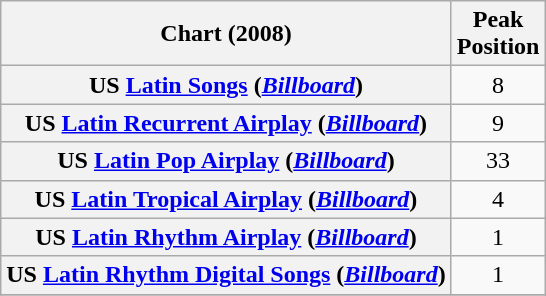<table class="wikitable plainrowheaders" style="text-align:center;">
<tr>
<th scope="col">Chart (2008)</th>
<th scope="col">Peak <br> Position</th>
</tr>
<tr>
<th scope="row">US <a href='#'>Latin Songs</a> (<em><a href='#'>Billboard</a></em>)</th>
<td style="text-align:center;">8</td>
</tr>
<tr>
<th scope="row">US <a href='#'>Latin Recurrent Airplay</a> (<em><a href='#'>Billboard</a></em>)</th>
<td style="text-align:center;">9</td>
</tr>
<tr>
<th scope="row">US <a href='#'>Latin Pop Airplay</a> (<em><a href='#'>Billboard</a></em>)</th>
<td style="text-align:center;">33</td>
</tr>
<tr>
<th scope="row">US <a href='#'>Latin Tropical Airplay</a> (<em><a href='#'>Billboard</a></em>)</th>
<td style="text-align:center;">4</td>
</tr>
<tr>
<th scope="row">US <a href='#'>Latin Rhythm Airplay</a> (<em><a href='#'>Billboard</a></em>)</th>
<td style="text-align:center;">1</td>
</tr>
<tr>
<th scope="row">US <a href='#'>Latin Rhythm Digital Songs</a> (<em><a href='#'>Billboard</a></em>)</th>
<td style="text-align:center;">1</td>
</tr>
<tr>
</tr>
</table>
